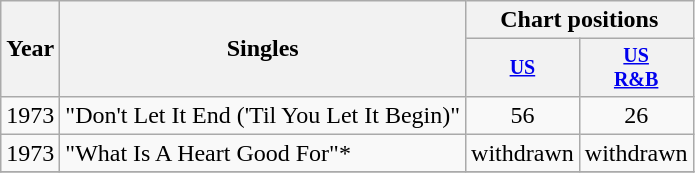<table class="wikitable" style="text-align:center;">
<tr>
<th rowspan="2">Year</th>
<th rowspan="2">Singles</th>
<th colspan="2">Chart positions</th>
</tr>
<tr style="font-size:smaller;">
<th width="40"><a href='#'>US</a></th>
<th width="40"><a href='#'>US<br>R&B</a></th>
</tr>
<tr>
<td rowspan="1">1973</td>
<td align="left">"Don't Let It End ('Til You Let It Begin)"</td>
<td>56</td>
<td>26</td>
</tr>
<tr>
<td rowspan="1">1973</td>
<td align="left">"What Is A Heart Good For"*</td>
<td>withdrawn</td>
<td>withdrawn</td>
</tr>
<tr>
</tr>
</table>
